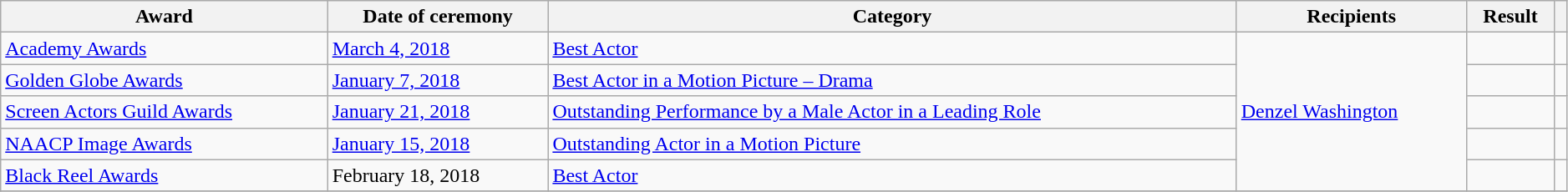<table class="wikitable sortable plainrowheaders" style="width: 99%;">
<tr>
<th scope="col">Award</th>
<th scope="col">Date of ceremony</th>
<th scope="col">Category</th>
<th scope="col">Recipients</th>
<th scope="col">Result</th>
<th scope="col" class="unsortable"></th>
</tr>
<tr>
<td><a href='#'>Academy Awards</a></td>
<td><a href='#'>March 4, 2018</a></td>
<td><a href='#'>Best Actor</a></td>
<td rowspan="5"><a href='#'>Denzel Washington</a></td>
<td></td>
<td style="text-align:center;"></td>
</tr>
<tr>
<td><a href='#'>Golden Globe Awards</a></td>
<td><a href='#'>January 7, 2018</a></td>
<td><a href='#'>Best Actor in a Motion Picture – Drama</a></td>
<td></td>
<td style="text-align:center;"></td>
</tr>
<tr>
<td><a href='#'>Screen Actors Guild Awards</a></td>
<td><a href='#'>January 21, 2018</a></td>
<td><a href='#'>Outstanding Performance by a Male Actor in a Leading Role</a></td>
<td></td>
<td style="text-align:center;"></td>
</tr>
<tr>
<td><a href='#'>NAACP Image Awards</a></td>
<td><a href='#'>January 15, 2018</a></td>
<td><a href='#'>Outstanding Actor in a Motion Picture</a></td>
<td></td>
<td style="text-align:center;"></td>
</tr>
<tr>
<td><a href='#'>Black Reel Awards</a></td>
<td>February 18, 2018</td>
<td><a href='#'>Best Actor</a></td>
<td></td>
<td style="text-align:center;"></td>
</tr>
<tr>
</tr>
</table>
